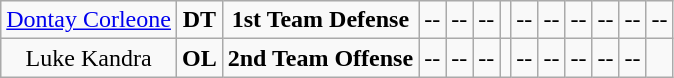<table class="wikitable sortable sortable" style="text-align: center">
<tr>
<td><a href='#'>Dontay Corleone</a></td>
<td><strong>DT</strong></td>
<td><strong>1st Team Defense</strong></td>
<td>--</td>
<td>--</td>
<td>--</td>
<td></td>
<td>--</td>
<td>--</td>
<td>--</td>
<td>--</td>
<td>--</td>
<td>--</td>
</tr>
<tr>
<td>Luke Kandra</td>
<td><strong>OL</strong></td>
<td><strong>2nd Team Offense</strong></td>
<td>--</td>
<td>--</td>
<td>--</td>
<td></td>
<td>--</td>
<td>--</td>
<td>--</td>
<td>--</td>
<td>--</td>
<td></td>
</tr>
</table>
